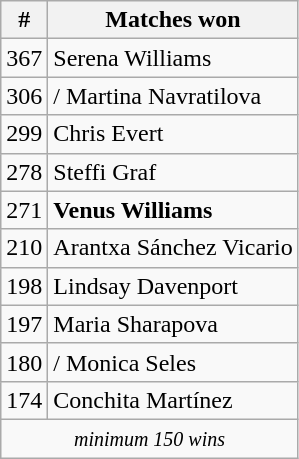<table class="wikitable" style="display:inline-table;">
<tr>
<th>#</th>
<th>Matches won</th>
</tr>
<tr>
<td>367</td>
<td> Serena Williams</td>
</tr>
<tr>
<td>306</td>
<td>/ Martina Navratilova</td>
</tr>
<tr>
<td>299</td>
<td> Chris Evert</td>
</tr>
<tr>
<td>278</td>
<td> Steffi Graf</td>
</tr>
<tr>
<td>271</td>
<td> <strong>Venus Williams</strong></td>
</tr>
<tr>
<td>210</td>
<td> Arantxa Sánchez Vicario</td>
</tr>
<tr>
<td>198</td>
<td> Lindsay Davenport</td>
</tr>
<tr>
<td>197</td>
<td> Maria Sharapova</td>
</tr>
<tr>
<td>180</td>
<td>/ Monica Seles</td>
</tr>
<tr>
<td>174</td>
<td> Conchita Martínez</td>
</tr>
<tr>
<td colspan="4" style="text-align: center;"><small><em>minimum 150 wins</em></small></td>
</tr>
</table>
